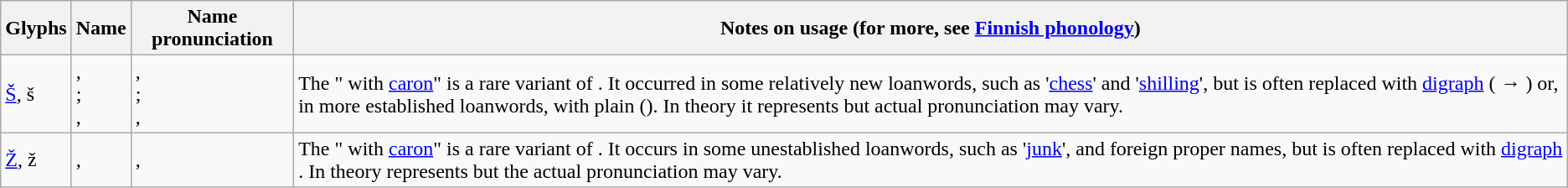<table class="wikitable">
<tr>
<th>Glyphs</th>
<th>Name</th>
<th>Name pronunciation</th>
<th>Notes on usage (for more, see <a href='#'>Finnish phonology</a>)</th>
</tr>
<tr>
<td><a href='#'>Š</a>, š</td>
<td>, <br>; <br>, <br></td>
<td>, <br>; <br>, <br></td>
<td>The " with <a href='#'>caron</a>" is a rare variant of . It occurred in some relatively new loanwords, such as  '<a href='#'>chess</a>' and  '<a href='#'>shilling</a>', but is often replaced with <a href='#'>digraph</a>  ( → ) or, in more established loanwords, with plain  (). In theory it represents  but actual pronunciation may vary.</td>
</tr>
<tr>
<td><a href='#'>Ž</a>, ž</td>
<td>, <br></td>
<td>, <br></td>
<td>The " with <a href='#'>caron</a>" is a rare variant of . It occurs in some unestablished loanwords, such as  '<a href='#'>junk</a>', and foreign proper names, but is often replaced with <a href='#'>digraph</a> . In theory represents  but the actual pronunciation may vary.</td>
</tr>
</table>
